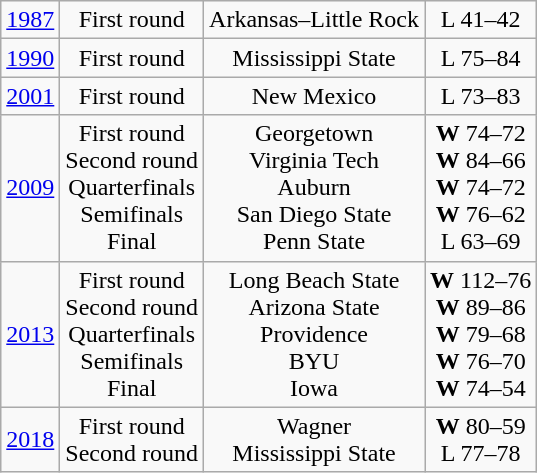<table class="wikitable">
<tr align="center">
<td><a href='#'>1987</a></td>
<td>First round</td>
<td>Arkansas–Little Rock</td>
<td>L 41–42</td>
</tr>
<tr align="center">
<td><a href='#'>1990</a></td>
<td>First round</td>
<td>Mississippi State</td>
<td>L 75–84</td>
</tr>
<tr align="center">
<td><a href='#'>2001</a></td>
<td>First round</td>
<td>New Mexico</td>
<td>L 73–83</td>
</tr>
<tr align="center">
<td><a href='#'>2009</a></td>
<td>First round<br>Second round<br>Quarterfinals<br>Semifinals<br>Final</td>
<td>Georgetown<br>Virginia Tech<br>Auburn<br>San Diego State<br>Penn State</td>
<td><strong>W</strong> 74–72<br><strong>W</strong> 84–66<br><strong>W</strong> 74–72<br><strong>W</strong> 76–62<br>L 63–69</td>
</tr>
<tr align="center">
<td><a href='#'>2013</a></td>
<td>First round<br>Second round<br>Quarterfinals<br>Semifinals<br>Final</td>
<td>Long Beach State<br>Arizona State<br>Providence<br>BYU<br>Iowa</td>
<td><strong>W</strong> 112–76<br><strong>W</strong> 89–86<br><strong>W</strong> 79–68<br><strong>W</strong> 76–70<br> <strong>W</strong> 74–54</td>
</tr>
<tr align="center">
<td><a href='#'>2018</a></td>
<td>First round<br>Second round</td>
<td>Wagner<br>Mississippi State</td>
<td><strong>W</strong> 80–59<br>L 77–78</td>
</tr>
</table>
